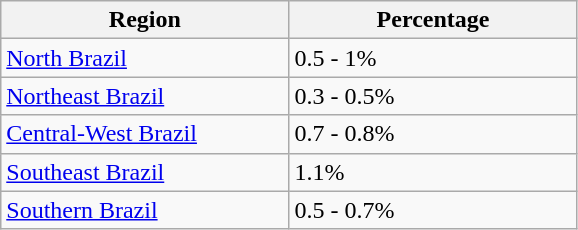<table class="wikitable">
<tr>
<th style="width:35%">Region</th>
<th style="width:35%">Percentage</th>
</tr>
<tr>
<td><a href='#'>North Brazil</a></td>
<td>0.5 - 1%</td>
</tr>
<tr>
<td><a href='#'>Northeast Brazil</a></td>
<td>0.3 - 0.5%</td>
</tr>
<tr>
<td><a href='#'>Central-West Brazil</a></td>
<td>0.7 - 0.8%</td>
</tr>
<tr>
<td><a href='#'>Southeast Brazil</a></td>
<td>1.1%</td>
</tr>
<tr>
<td><a href='#'>Southern Brazil</a></td>
<td>0.5 - 0.7%</td>
</tr>
</table>
